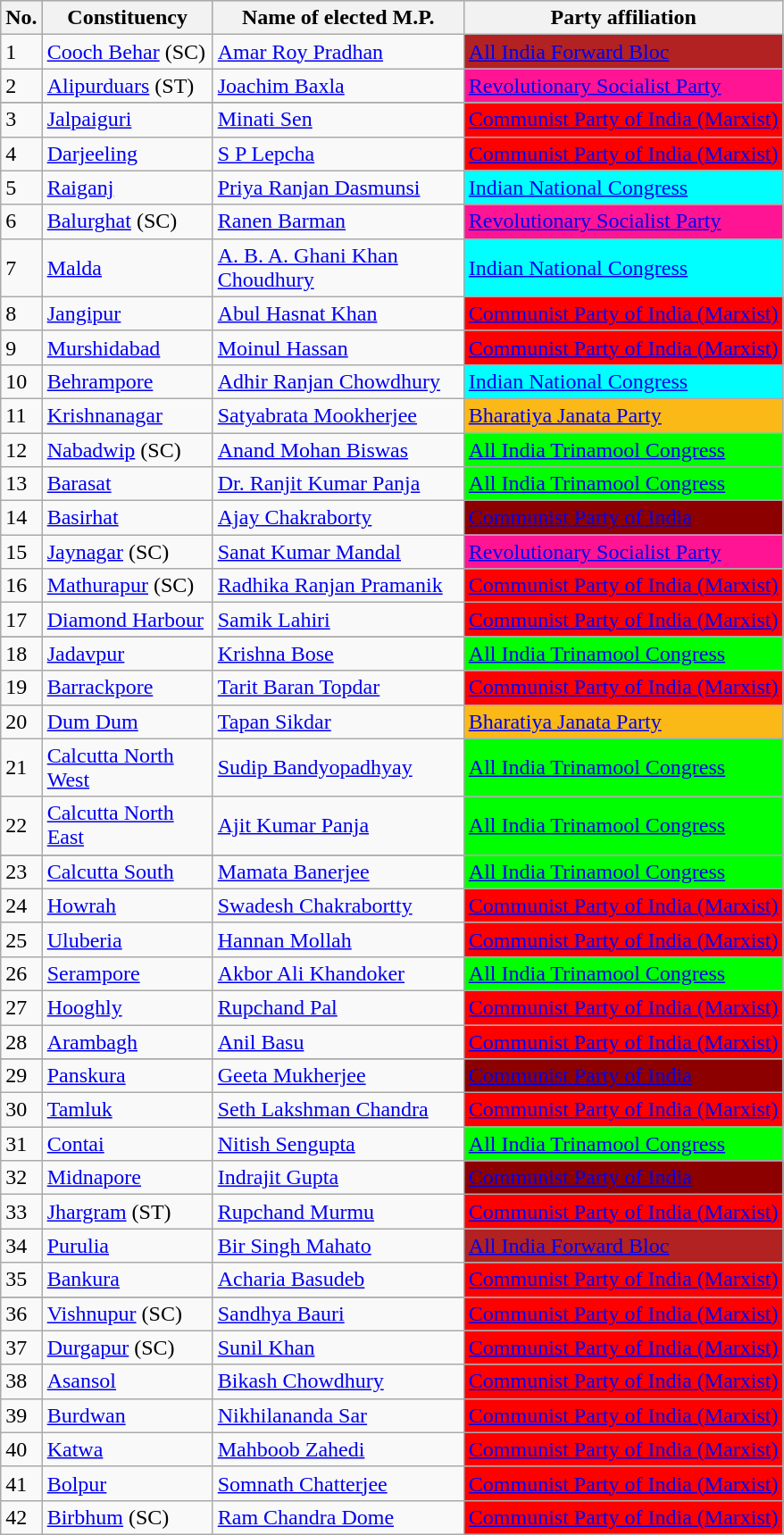<table class="wikitable">
<tr style="background:#ccc; text-align:center;">
<th>No.</th>
<th style="width:120px">Constituency</th>
<th style="width:180px">Name of elected M.P.</th>
<th>Party affiliation</th>
</tr>
<tr>
<td>1</td>
<td><a href='#'>Cooch Behar</a> (SC)</td>
<td><a href='#'>Amar Roy Pradhan</a></td>
<td bgcolor=#B22222><a href='#'>All India Forward Bloc</a></td>
</tr>
<tr>
<td>2</td>
<td><a href='#'>Alipurduars</a> (ST)</td>
<td><a href='#'>Joachim Baxla</a></td>
<td bgcolor=#FF1493><a href='#'>Revolutionary Socialist Party</a></td>
</tr>
<tr bgcolor=#FFFFFF>
</tr>
<tr>
<td>3</td>
<td><a href='#'>Jalpaiguri</a></td>
<td><a href='#'>Minati Sen</a></td>
<td bgcolor=#FF0000><a href='#'>Communist Party of India (Marxist)</a></td>
</tr>
<tr>
<td>4</td>
<td><a href='#'>Darjeeling</a></td>
<td><a href='#'>S P Lepcha</a></td>
<td bgcolor="#FF0000"><a href='#'>Communist Party of India (Marxist)</a></td>
</tr>
<tr>
<td>5</td>
<td><a href='#'>Raiganj</a></td>
<td><a href='#'>Priya Ranjan Dasmunsi</a></td>
<td bgcolor=#00FFFF><a href='#'>Indian National Congress</a></td>
</tr>
<tr>
<td>6</td>
<td><a href='#'>Balurghat</a> (SC)</td>
<td><a href='#'>Ranen Barman</a></td>
<td bgcolor=#FF1493><a href='#'>Revolutionary Socialist Party</a></td>
</tr>
<tr>
<td>7</td>
<td><a href='#'>Malda</a></td>
<td><a href='#'>A. B. A. Ghani Khan Choudhury</a></td>
<td bgcolor=#00FFFF><a href='#'>Indian National Congress</a></td>
</tr>
<tr>
<td>8</td>
<td><a href='#'>Jangipur</a></td>
<td><a href='#'>Abul Hasnat Khan</a></td>
<td bgcolor=#FF0000><a href='#'>Communist Party of India (Marxist)</a></td>
</tr>
<tr>
<td>9</td>
<td><a href='#'>Murshidabad</a></td>
<td><a href='#'>Moinul Hassan</a></td>
<td bgcolor=#FF0000><a href='#'>Communist Party of India (Marxist)</a></td>
</tr>
<tr>
<td>10</td>
<td><a href='#'>Behrampore</a></td>
<td><a href='#'>Adhir Ranjan Chowdhury</a></td>
<td bgcolor=#00FFFF><a href='#'>Indian National Congress</a></td>
</tr>
<tr>
<td>11</td>
<td><a href='#'>Krishnanagar</a></td>
<td><a href='#'>Satyabrata Mookherjee</a></td>
<td bgcolor=#FBB917><a href='#'>Bharatiya Janata Party</a></td>
</tr>
<tr>
<td>12</td>
<td><a href='#'>Nabadwip</a> (SC)</td>
<td><a href='#'>Anand Mohan Biswas</a></td>
<td bgcolor="#00FF00"><a href='#'>All India Trinamool Congress</a></td>
</tr>
<tr>
<td>13</td>
<td><a href='#'>Barasat</a></td>
<td><a href='#'>Dr. Ranjit Kumar Panja</a></td>
<td bgcolor="#00FF00"><a href='#'>All India Trinamool Congress</a></td>
</tr>
<tr>
<td>14</td>
<td><a href='#'>Basirhat</a></td>
<td><a href='#'>Ajay Chakraborty</a></td>
<td bgcolor=#8D0000><a href='#'>Communist Party of India</a></td>
</tr>
<tr>
<td>15</td>
<td><a href='#'>Jaynagar</a> (SC)</td>
<td><a href='#'>Sanat Kumar Mandal</a></td>
<td bgcolor=#FF1493><a href='#'>Revolutionary Socialist Party</a></td>
</tr>
<tr>
<td>16</td>
<td><a href='#'>Mathurapur</a> (SC)</td>
<td><a href='#'>Radhika Ranjan Pramanik</a></td>
<td bgcolor=#FF0000><a href='#'>Communist Party of India (Marxist)</a></td>
</tr>
<tr>
<td>17</td>
<td><a href='#'>Diamond Harbour</a></td>
<td><a href='#'>Samik Lahiri</a></td>
<td bgcolor=#FF0000><a href='#'>Communist Party of India (Marxist)</a></td>
</tr>
<tr bgcolor=#FFFFFF>
</tr>
<tr>
<td>18</td>
<td><a href='#'>Jadavpur</a></td>
<td><a href='#'>Krishna Bose</a></td>
<td bgcolor=#00FF00><a href='#'>All India Trinamool Congress</a></td>
</tr>
<tr>
<td>19</td>
<td><a href='#'>Barrackpore</a></td>
<td><a href='#'>Tarit Baran Topdar</a></td>
<td bgcolor=#FF0000><a href='#'>Communist Party of India (Marxist)</a></td>
</tr>
<tr>
<td>20</td>
<td><a href='#'>Dum Dum</a></td>
<td><a href='#'>Tapan Sikdar</a></td>
<td bgcolor=#FBB917><a href='#'>Bharatiya Janata Party</a></td>
</tr>
<tr>
<td>21</td>
<td><a href='#'>Calcutta North West</a></td>
<td><a href='#'>Sudip Bandyopadhyay</a></td>
<td bgcolor=#00FF00><a href='#'>All India Trinamool Congress</a></td>
</tr>
<tr>
<td>22</td>
<td><a href='#'>Calcutta North East</a></td>
<td><a href='#'>Ajit Kumar Panja</a></td>
<td bgcolor=#00FF00><a href='#'>All India Trinamool Congress</a></td>
</tr>
<tr bgcolor=#FFFFFF>
</tr>
<tr>
<td>23</td>
<td><a href='#'>Calcutta South</a></td>
<td><a href='#'>Mamata Banerjee</a></td>
<td bgcolor=#00FF00><a href='#'>All India Trinamool Congress</a></td>
</tr>
<tr>
<td>24</td>
<td><a href='#'>Howrah</a></td>
<td><a href='#'>Swadesh Chakrabortty</a></td>
<td bgcolor=#FF0000><a href='#'>Communist Party of India (Marxist)</a></td>
</tr>
<tr>
<td>25</td>
<td><a href='#'>Uluberia</a></td>
<td><a href='#'>Hannan Mollah</a></td>
<td bgcolor=#FF0000><a href='#'>Communist Party of India (Marxist)</a></td>
</tr>
<tr>
<td>26</td>
<td><a href='#'>Serampore</a></td>
<td><a href='#'>Akbor Ali Khandoker</a></td>
<td bgcolor="#00FF00"><a href='#'>All India Trinamool Congress</a></td>
</tr>
<tr>
<td>27</td>
<td><a href='#'>Hooghly</a></td>
<td><a href='#'>Rupchand Pal</a></td>
<td bgcolor=#FF0000><a href='#'>Communist Party of India (Marxist)</a></td>
</tr>
<tr>
<td>28</td>
<td><a href='#'>Arambagh</a></td>
<td><a href='#'>Anil Basu</a></td>
<td bgcolor=#FF0000><a href='#'>Communist Party of India (Marxist)</a></td>
</tr>
<tr bgcolor=#FFFFFF>
</tr>
<tr>
<td>29</td>
<td><a href='#'>Panskura</a></td>
<td><a href='#'>Geeta Mukherjee</a></td>
<td bgcolor=#8D0000><a href='#'>Communist Party of India</a></td>
</tr>
<tr>
<td>30</td>
<td><a href='#'>Tamluk</a></td>
<td><a href='#'>Seth Lakshman Chandra</a></td>
<td bgcolor=#FF0000><a href='#'>Communist Party of India (Marxist)</a></td>
</tr>
<tr>
<td>31</td>
<td><a href='#'>Contai</a></td>
<td><a href='#'>Nitish Sengupta</a></td>
<td bgcolor=#00FF00><a href='#'>All India Trinamool Congress</a></td>
</tr>
<tr>
<td>32</td>
<td><a href='#'>Midnapore</a></td>
<td><a href='#'>Indrajit Gupta</a></td>
<td bgcolor=#8D0000><a href='#'>Communist Party of India</a></td>
</tr>
<tr>
<td>33</td>
<td><a href='#'>Jhargram</a> (ST)</td>
<td><a href='#'>Rupchand Murmu</a></td>
<td bgcolor=#FF0000><a href='#'>Communist Party of India (Marxist)</a></td>
</tr>
<tr>
<td>34</td>
<td><a href='#'>Purulia</a></td>
<td><a href='#'>Bir Singh Mahato</a></td>
<td bgcolor=#B22222><a href='#'>All India Forward Bloc</a></td>
</tr>
<tr>
<td>35</td>
<td><a href='#'>Bankura</a></td>
<td><a href='#'>Acharia Basudeb</a></td>
<td bgcolor=#FF0000><a href='#'>Communist Party of India (Marxist)</a></td>
</tr>
<tr bgcolor=#FFFFFF>
</tr>
<tr>
<td>36</td>
<td><a href='#'>Vishnupur</a> (SC)</td>
<td><a href='#'>Sandhya Bauri</a></td>
<td bgcolor=#FF0000><a href='#'>Communist Party of India (Marxist)</a></td>
</tr>
<tr>
<td>37</td>
<td><a href='#'>Durgapur</a> (SC)</td>
<td><a href='#'>Sunil Khan</a></td>
<td bgcolor=#FF0000><a href='#'>Communist Party of India (Marxist)</a></td>
</tr>
<tr>
<td>38</td>
<td><a href='#'>Asansol</a></td>
<td><a href='#'>Bikash Chowdhury</a></td>
<td bgcolor=#FF0000><a href='#'>Communist Party of India (Marxist)</a></td>
</tr>
<tr>
<td>39</td>
<td><a href='#'>Burdwan</a></td>
<td><a href='#'>Nikhilananda Sar</a></td>
<td bgcolor=#FF0000><a href='#'>Communist Party of India (Marxist)</a></td>
</tr>
<tr>
<td>40</td>
<td><a href='#'>Katwa</a></td>
<td><a href='#'>Mahboob Zahedi</a></td>
<td bgcolor=#FF0000><a href='#'>Communist Party of India (Marxist)</a></td>
</tr>
<tr>
<td>41</td>
<td><a href='#'>Bolpur</a></td>
<td><a href='#'>Somnath Chatterjee</a></td>
<td bgcolor=#FF0000><a href='#'>Communist Party of India (Marxist)</a></td>
</tr>
<tr>
<td>42</td>
<td><a href='#'>Birbhum</a> (SC)</td>
<td><a href='#'>Ram Chandra Dome</a></td>
<td bgcolor=#FF0000><a href='#'>Communist Party of India (Marxist)</a></td>
</tr>
</table>
